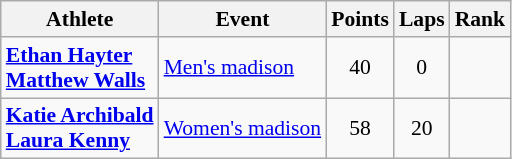<table class=wikitable style=font-size:90%;text-align:center>
<tr>
<th>Athlete</th>
<th>Event</th>
<th>Points</th>
<th>Laps</th>
<th>Rank</th>
</tr>
<tr>
<td align=left><strong><a href='#'>Ethan Hayter</a><br><a href='#'>Matthew Walls</a></strong></td>
<td align=left><a href='#'>Men's madison</a></td>
<td>40</td>
<td>0</td>
<td></td>
</tr>
<tr>
<td align=left><strong><a href='#'>Katie Archibald</a><br><a href='#'>Laura Kenny</a></strong></td>
<td align=left><a href='#'>Women's madison</a></td>
<td>58</td>
<td>20</td>
<td></td>
</tr>
</table>
